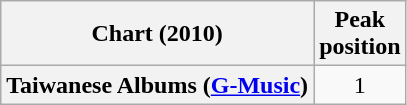<table class="wikitable plainrowheaders sortable">
<tr>
<th>Chart (2010)</th>
<th>Peak<br>position</th>
</tr>
<tr>
<th scope="row">Taiwanese Albums (<a href='#'>G-Music</a>)</th>
<td style="text-align:center;">1</td>
</tr>
</table>
